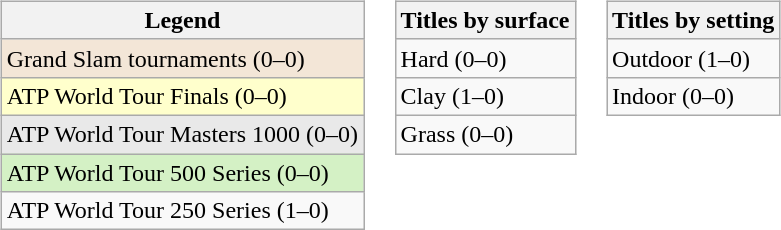<table>
<tr valign="top">
<td><br><table class="wikitable">
<tr>
<th>Legend</th>
</tr>
<tr style="background:#f3e6d7;">
<td>Grand Slam tournaments (0–0)</td>
</tr>
<tr style="background:#ffffcc;">
<td>ATP World Tour Finals (0–0)</td>
</tr>
<tr style="background:#e9e9e9;">
<td>ATP World Tour Masters 1000 (0–0)</td>
</tr>
<tr style="background:#d4f1c5;">
<td>ATP World Tour 500 Series (0–0)</td>
</tr>
<tr>
<td>ATP World Tour 250 Series (1–0)</td>
</tr>
</table>
</td>
<td><br><table class="wikitable">
<tr>
<th>Titles by surface</th>
</tr>
<tr>
<td>Hard (0–0)</td>
</tr>
<tr>
<td>Clay (1–0)</td>
</tr>
<tr>
<td>Grass (0–0)</td>
</tr>
</table>
</td>
<td><br><table class="wikitable">
<tr>
<th>Titles by setting</th>
</tr>
<tr>
<td>Outdoor (1–0)</td>
</tr>
<tr>
<td>Indoor (0–0)</td>
</tr>
</table>
</td>
</tr>
</table>
